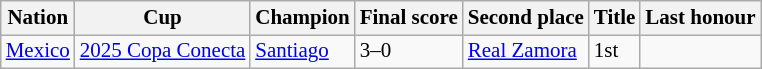<table class=wikitable style="font-size:14px">
<tr>
<th>Nation</th>
<th>Cup</th>
<th>Champion</th>
<th>Final score</th>
<th>Second place</th>
<th data-sort-type="number">Title</th>
<th>Last honour</th>
</tr>
<tr>
<td rowspan=4> <a href='#'>Mexico</a></td>
<td><a href='#'>2025 Copa Conecta</a></td>
<td><a href='#'>Santiago</a></td>
<td>3–0</td>
<td><a href='#'>Real Zamora</a></td>
<td>1st</td>
<td></td>
</tr>
</table>
